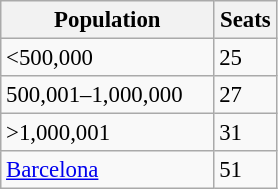<table class="wikitable" style="text-align:left; font-size:95%;">
<tr>
<th width="135">Population</th>
<th width="35">Seats</th>
</tr>
<tr>
<td><500,000</td>
<td>25</td>
</tr>
<tr>
<td>500,001–1,000,000</td>
<td>27</td>
</tr>
<tr>
<td>>1,000,001</td>
<td>31</td>
</tr>
<tr>
<td><a href='#'>Barcelona</a></td>
<td>51</td>
</tr>
</table>
